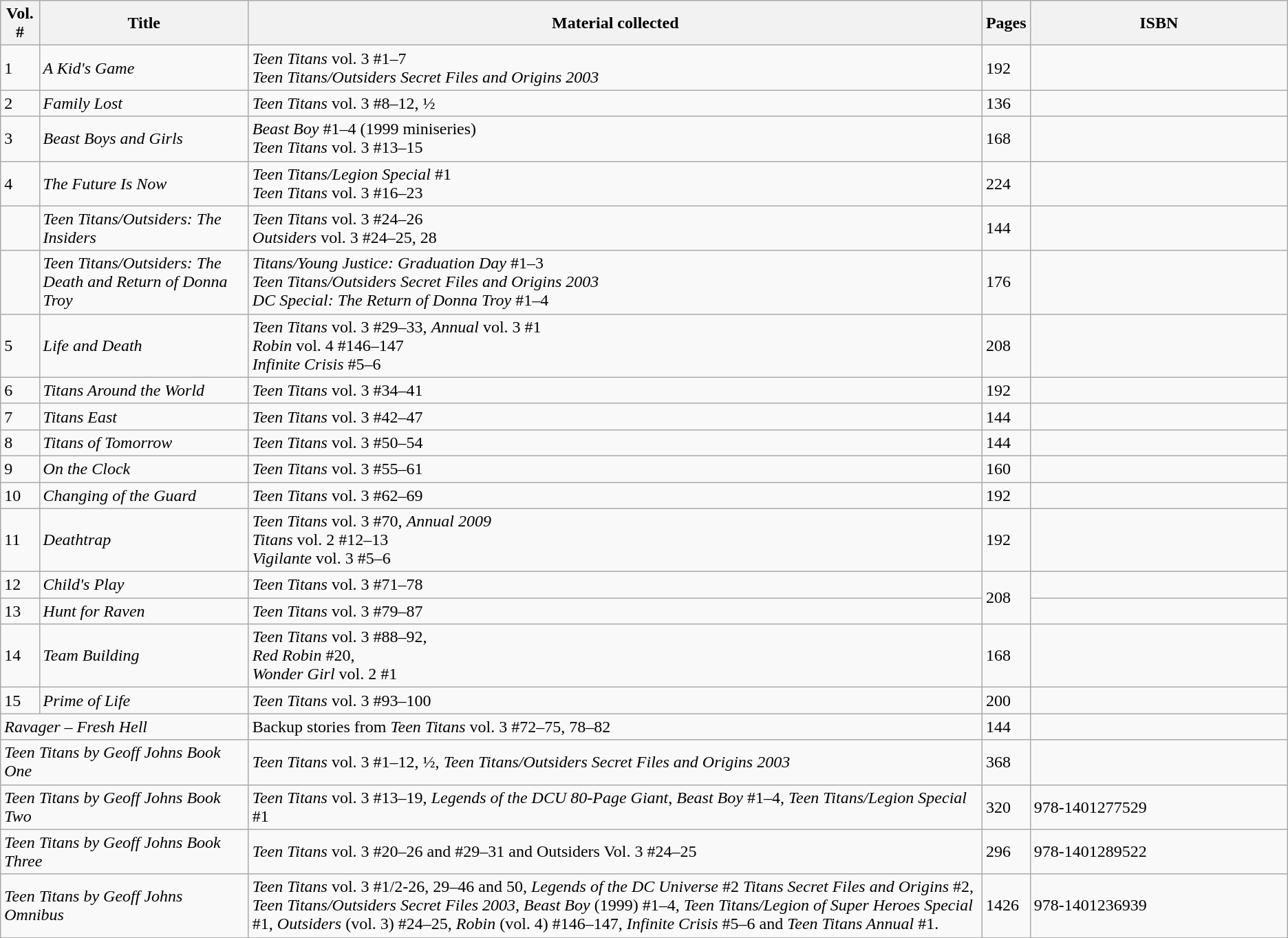<table class="wikitable">
<tr>
<th>Vol. #</th>
<th>Title</th>
<th>Material collected</th>
<th>Pages</th>
<th style="width:20%;">ISBN</th>
</tr>
<tr>
<td>1</td>
<td><em>A Kid's Game</em></td>
<td><em>Teen Titans</em> vol. 3 #1–7<br><em>Teen Titans/Outsiders Secret Files and Origins 2003</em></td>
<td>192</td>
<td></td>
</tr>
<tr>
<td>2</td>
<td><em>Family Lost</em></td>
<td><em>Teen Titans</em> vol. 3 #8–12, ½</td>
<td>136</td>
<td></td>
</tr>
<tr>
<td>3</td>
<td><em>Beast Boys and Girls</em></td>
<td><em>Beast Boy</em> #1–4 (1999 miniseries)<br><em>Teen Titans</em> vol. 3 #13–15</td>
<td>168</td>
<td></td>
</tr>
<tr>
<td>4</td>
<td><em>The Future Is Now</em></td>
<td><em>Teen Titans/Legion Special</em> #1<br><em>Teen Titans</em> vol. 3 #16–23</td>
<td>224</td>
<td></td>
</tr>
<tr>
<td></td>
<td><em>Teen Titans/Outsiders: The Insiders</em></td>
<td><em>Teen Titans</em> vol. 3 #24–26<br><em>Outsiders</em> vol. 3 #24–25, 28</td>
<td>144</td>
<td></td>
</tr>
<tr>
<td></td>
<td><em>Teen Titans/Outsiders: The Death and Return of Donna Troy</em></td>
<td><em>Titans/Young Justice: Graduation Day</em> #1–3<br><em>Teen Titans/Outsiders Secret Files and Origins 2003</em><br><em>DC Special: The Return of Donna Troy</em> #1–4</td>
<td>176</td>
<td></td>
</tr>
<tr>
<td>5</td>
<td><em>Life and Death</em></td>
<td><em>Teen Titans</em> vol. 3 #29–33, <em>Annual</em> vol. 3 #1<br><em>Robin</em> vol. 4 #146–147<br><em>Infinite Crisis</em> #5–6</td>
<td>208</td>
<td></td>
</tr>
<tr>
<td>6</td>
<td><em>Titans Around the World</em></td>
<td><em>Teen Titans</em> vol. 3 #34–41</td>
<td>192</td>
<td></td>
</tr>
<tr>
<td>7</td>
<td><em>Titans East</em></td>
<td><em>Teen Titans</em> vol. 3 #42–47</td>
<td>144</td>
<td></td>
</tr>
<tr>
<td>8</td>
<td><em>Titans of Tomorrow</em></td>
<td><em>Teen Titans</em> vol. 3 #50–54</td>
<td>144</td>
<td></td>
</tr>
<tr>
<td>9</td>
<td><em>On the Clock</em></td>
<td><em>Teen Titans</em> vol. 3 #55–61</td>
<td>160</td>
<td></td>
</tr>
<tr>
<td>10</td>
<td><em>Changing of the Guard</em></td>
<td><em>Teen Titans</em> vol. 3 #62–69</td>
<td>192</td>
<td></td>
</tr>
<tr>
<td>11</td>
<td><em>Deathtrap</em></td>
<td><em>Teen Titans</em> vol. 3 #70, <em>Annual 2009</em><br><em>Titans</em> vol. 2 #12–13<br><em>Vigilante</em> vol. 3 #5–6</td>
<td>192</td>
<td></td>
</tr>
<tr>
<td>12</td>
<td><em>Child's Play</em></td>
<td><em>Teen Titans</em> vol. 3 #71–78</td>
<td rowspan="2">208</td>
<td></td>
</tr>
<tr>
<td>13</td>
<td><em>Hunt for Raven</em></td>
<td><em>Teen Titans</em> vol. 3 #79–87</td>
<td></td>
</tr>
<tr>
<td>14</td>
<td><em>Team Building</em></td>
<td><em>Teen Titans</em> vol. 3 #88–92,<br><em>Red Robin</em> #20,<br><em>Wonder Girl</em> vol. 2 #1</td>
<td>168</td>
<td></td>
</tr>
<tr>
<td>15</td>
<td><em>Prime of Life</em></td>
<td><em>Teen Titans</em> vol. 3 #93–100</td>
<td>200</td>
<td></td>
</tr>
<tr>
<td colspan="2"><em>Ravager – Fresh Hell</em></td>
<td>Backup stories from <em>Teen Titans</em> vol. 3 #72–75, 78–82</td>
<td>144</td>
<td></td>
</tr>
<tr>
<td colspan="2"><em>Teen Titans by Geoff Johns Book One</em></td>
<td><em>Teen Titans</em> vol. 3 #1–12, ½, <em>Teen Titans/Outsiders Secret Files and Origins 2003</em></td>
<td>368</td>
<td></td>
</tr>
<tr>
<td colspan="2"><em>Teen Titans by Geoff Johns Book Two</em></td>
<td><em>Teen Titans</em> vol. 3 #13–19, <em>Legends of the DCU 80-Page Giant</em>, <em>Beast Boy</em> #1–4, <em>Teen Titans/Legion Special</em> #1</td>
<td>320</td>
<td>978-1401277529</td>
</tr>
<tr>
<td colspan="2"><em>Teen Titans by Geoff Johns Book Three</em></td>
<td><em>Teen Titans</em> vol. 3 #20–26 and #29–31 and Outsiders Vol. 3 #24–25</td>
<td>296</td>
<td>978-1401289522</td>
</tr>
<tr>
<td colspan="2"><em>Teen Titans by Geoff Johns Omnibus</em></td>
<td><em>Teen Titans</em> vol. 3 #1/2-26, 29–46 and 50, <em>Legends of the DC Universe</em> #2 <em>Titans Secret Files and Origins</em> #2, <em>Teen Titans/Outsiders Secret Files 2003</em>, <em>Beast Boy</em> (1999) #1–4, <em>Teen Titans/Legion of Super Heroes Special</em> #1, <em>Outsiders</em> (vol. 3) #24–25, <em>Robin</em> (vol. 4) #146–147, <em>Infinite Crisis</em> #5–6 and <em>Teen Titans Annual</em> #1.</td>
<td>1426</td>
<td>978-1401236939</td>
</tr>
</table>
